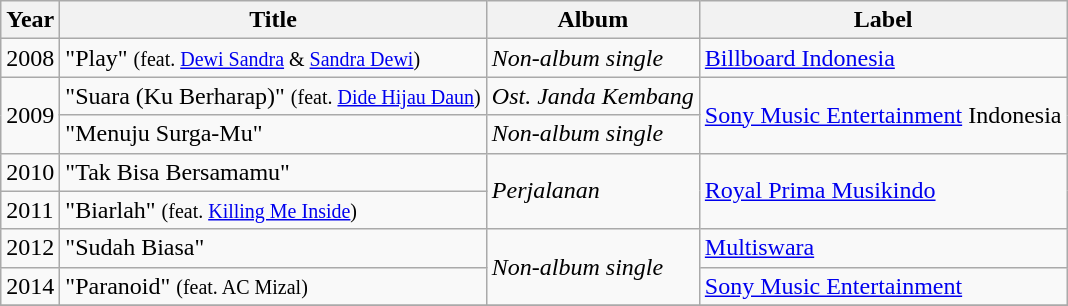<table class="wikitable">
<tr>
<th>Year</th>
<th>Title</th>
<th>Album</th>
<th>Label</th>
</tr>
<tr>
<td>2008</td>
<td>"Play" <small>(feat. <a href='#'>Dewi Sandra</a> & <a href='#'>Sandra Dewi</a>)</small></td>
<td><em>Non-album single</em></td>
<td><a href='#'>Billboard Indonesia</a></td>
</tr>
<tr>
<td rowspan= "2">2009</td>
<td>"Suara (Ku Berharap)" <small>(feat. <a href='#'>Dide Hijau Daun</a>)</small></td>
<td><em>Ost. Janda Kembang</em></td>
<td rowspan= "2"><a href='#'>Sony Music Entertainment</a> Indonesia</td>
</tr>
<tr>
<td>"Menuju Surga-Mu"</td>
<td><em>Non-album single</em></td>
</tr>
<tr>
<td>2010</td>
<td>"Tak Bisa Bersamamu"</td>
<td rowspan= "2"><em>Perjalanan</em></td>
<td rowspan= "2"><a href='#'>Royal Prima Musikindo</a></td>
</tr>
<tr>
<td>2011</td>
<td>"Biarlah" <small>(feat. <a href='#'>Killing Me Inside</a>)</small></td>
</tr>
<tr>
<td>2012</td>
<td>"Sudah Biasa"</td>
<td rowspan= "2"><em>Non-album single</em></td>
<td><a href='#'>Multiswara</a></td>
</tr>
<tr>
<td>2014</td>
<td>"Paranoid" <small>(feat. AC Mizal)</small></td>
<td><a href='#'>Sony Music Entertainment</a></td>
</tr>
<tr>
</tr>
</table>
